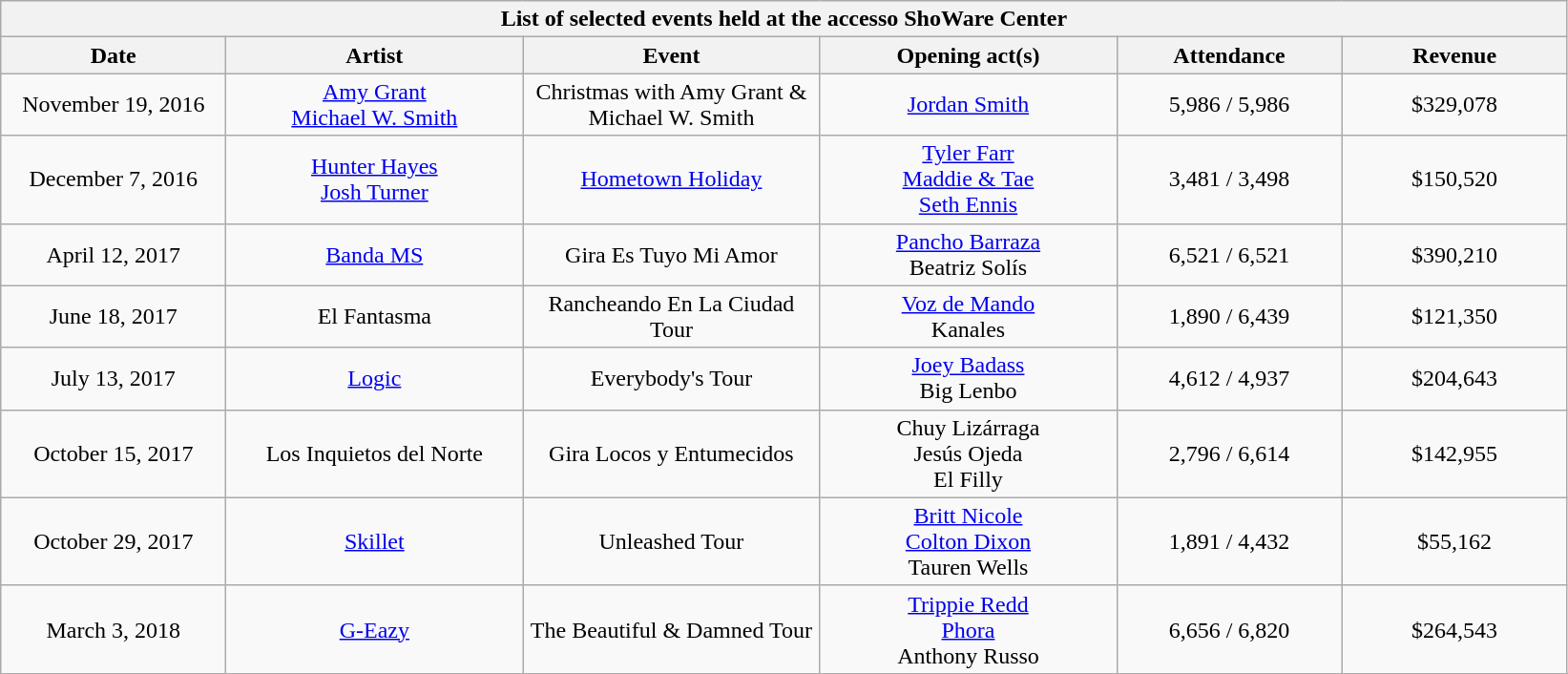<table class="wikitable" style="text-align:center">
<tr>
<th colspan="6">List of selected events held at the accesso ShoWare Center</th>
</tr>
<tr>
<th width="150">Date</th>
<th width="200">Artist</th>
<th width="200">Event</th>
<th width="200">Opening act(s)</th>
<th width="150">Attendance</th>
<th width="150">Revenue</th>
</tr>
<tr>
<td>November 19, 2016</td>
<td><a href='#'>Amy Grant</a><br><a href='#'>Michael W. Smith</a></td>
<td>Christmas with Amy Grant & Michael W. Smith</td>
<td><a href='#'>Jordan Smith</a></td>
<td>5,986 / 5,986</td>
<td>$329,078</td>
</tr>
<tr>
<td>December 7, 2016</td>
<td><a href='#'>Hunter Hayes</a><br><a href='#'>Josh Turner</a></td>
<td><a href='#'>Hometown Holiday</a></td>
<td><a href='#'>Tyler Farr</a><br><a href='#'>Maddie & Tae</a><br><a href='#'>Seth Ennis</a></td>
<td>3,481 / 3,498</td>
<td>$150,520</td>
</tr>
<tr>
<td>April 12, 2017</td>
<td><a href='#'>Banda MS</a></td>
<td>Gira Es Tuyo Mi Amor</td>
<td><a href='#'>Pancho Barraza</a><br>Beatriz Solís</td>
<td>6,521 / 6,521</td>
<td>$390,210</td>
</tr>
<tr>
<td>June 18, 2017</td>
<td>El Fantasma</td>
<td>Rancheando En La Ciudad Tour</td>
<td><a href='#'>Voz de Mando</a><br>Kanales</td>
<td>1,890 / 6,439</td>
<td>$121,350</td>
</tr>
<tr>
<td>July 13, 2017</td>
<td><a href='#'>Logic</a></td>
<td>Everybody's Tour</td>
<td><a href='#'>Joey Badass</a><br>Big Lenbo</td>
<td>4,612 / 4,937</td>
<td>$204,643</td>
</tr>
<tr>
<td>October 15, 2017</td>
<td>Los Inquietos del Norte</td>
<td>Gira Locos y Entumecidos</td>
<td>Chuy Lizárraga<br>Jesús Ojeda<br>El Filly</td>
<td>2,796 / 6,614</td>
<td>$142,955</td>
</tr>
<tr>
<td>October 29, 2017</td>
<td><a href='#'>Skillet</a></td>
<td>Unleashed Tour</td>
<td><a href='#'>Britt Nicole</a><br><a href='#'>Colton Dixon</a><br>Tauren Wells</td>
<td>1,891 / 4,432</td>
<td>$55,162</td>
</tr>
<tr>
<td>March 3, 2018</td>
<td><a href='#'>G-Eazy</a></td>
<td>The Beautiful & Damned Tour</td>
<td><a href='#'>Trippie Redd</a><br><a href='#'>Phora</a><br>Anthony Russo</td>
<td>6,656 / 6,820</td>
<td>$264,543</td>
</tr>
<tr>
</tr>
</table>
